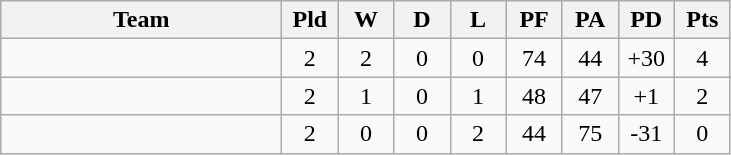<table class=wikitable style="text-align:center">
<tr>
<th width=180>Team</th>
<th width=30>Pld</th>
<th width=30>W</th>
<th width=30>D</th>
<th width=30>L</th>
<th width=30>PF</th>
<th width=30>PA</th>
<th width=30>PD</th>
<th width=30>Pts</th>
</tr>
<tr>
<td style="text-align:left"></td>
<td>2</td>
<td>2</td>
<td>0</td>
<td>0</td>
<td>74</td>
<td>44</td>
<td>+30</td>
<td>4</td>
</tr>
<tr>
<td style="text-align:left"></td>
<td>2</td>
<td>1</td>
<td>0</td>
<td>1</td>
<td>48</td>
<td>47</td>
<td>+1</td>
<td>2</td>
</tr>
<tr>
<td style="text-align:left"></td>
<td>2</td>
<td>0</td>
<td>0</td>
<td>2</td>
<td>44</td>
<td>75</td>
<td>-31</td>
<td>0</td>
</tr>
</table>
